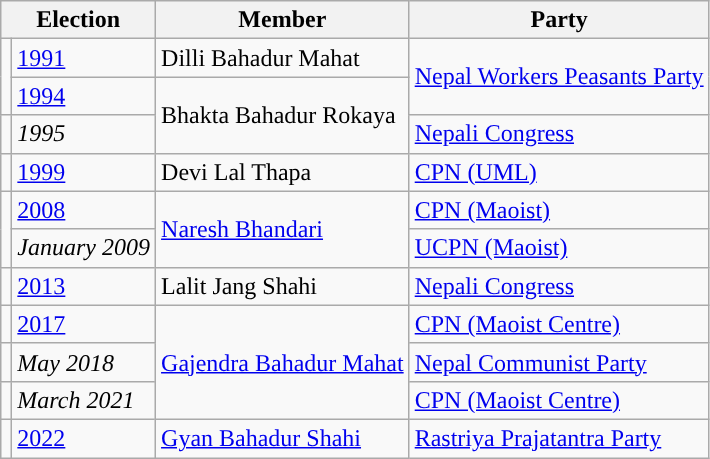<table class="wikitable">
<tr>
<th colspan="2">Election</th>
<th>Member</th>
<th>Party</th>
</tr>
<tr>
<td rowspan="2" style="color:inherit;background:"></td>
<td><a href='#'>1991</a></td>
<td>Dilli Bahadur Mahat</td>
<td rowspan="2"><a href='#'>Nepal Workers Peasants Party</a></td>
</tr>
<tr>
<td><a href='#'>1994</a></td>
<td rowspan="2">Bhakta Bahadur Rokaya</td>
</tr>
<tr>
<td style="color:inherit;background:"></td>
<td><em>1995</em></td>
<td><a href='#'>Nepali Congress</a></td>
</tr>
<tr>
<td style="color:inherit;background:"></td>
<td><a href='#'>1999</a></td>
<td>Devi Lal Thapa</td>
<td><a href='#'>CPN (UML)</a></td>
</tr>
<tr>
<td rowspan="2" style="color:inherit;background:"></td>
<td><a href='#'>2008</a></td>
<td rowspan="2"><a href='#'>Naresh Bhandari</a></td>
<td><a href='#'>CPN (Maoist)</a></td>
</tr>
<tr>
<td><em>January 2009</em></td>
<td><a href='#'>UCPN (Maoist)</a></td>
</tr>
<tr>
<td style="color:inherit;background:"></td>
<td><a href='#'>2013</a></td>
<td>Lalit Jang Shahi</td>
<td><a href='#'>Nepali Congress</a></td>
</tr>
<tr>
<td style="color:inherit;background:"></td>
<td><a href='#'>2017</a></td>
<td rowspan="3"><a href='#'>Gajendra Bahadur Mahat</a></td>
<td><a href='#'>CPN (Maoist Centre)</a></td>
</tr>
<tr>
<td style="color:inherit;background:"></td>
<td><em>May 2018</em></td>
<td><a href='#'>Nepal Communist Party</a></td>
</tr>
<tr>
<td style="color:inherit;background:"></td>
<td><em>March 2021</em></td>
<td><a href='#'>CPN (Maoist Centre)</a></td>
</tr>
<tr>
<td style="color:inherit;background:"></td>
<td><a href='#'>2022</a></td>
<td><a href='#'>Gyan Bahadur Shahi</a></td>
<td><a href='#'>Rastriya Prajatantra Party</a></td>
</tr>
</table>
